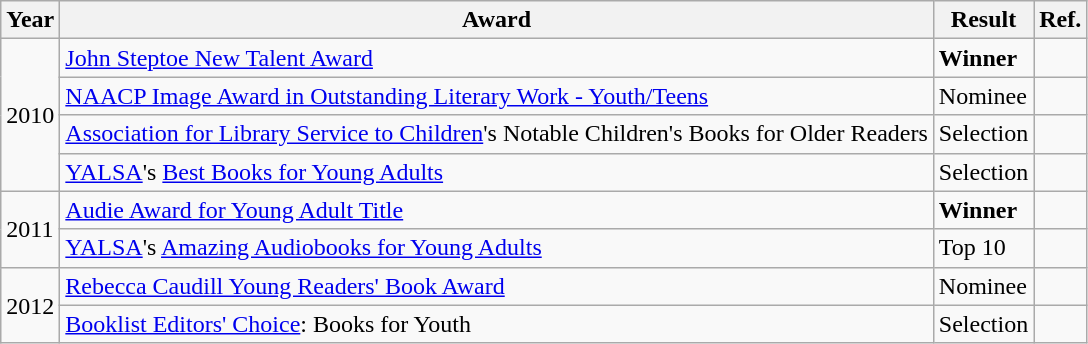<table class="wikitable sortable">
<tr>
<th>Year</th>
<th>Award</th>
<th>Result</th>
<th>Ref.</th>
</tr>
<tr>
<td rowspan="4">2010</td>
<td><a href='#'>John Steptoe New Talent Award</a></td>
<td><strong>Winner</strong></td>
<td></td>
</tr>
<tr>
<td><a href='#'>NAACP Image Award in Outstanding Literary Work - Youth/Teens</a></td>
<td>Nominee</td>
<td></td>
</tr>
<tr>
<td><a href='#'>Association for Library Service to Children</a>'s Notable Children's Books for Older Readers</td>
<td>Selection</td>
<td></td>
</tr>
<tr>
<td><a href='#'>YALSA</a>'s <a href='#'>Best Books for Young Adults</a></td>
<td>Selection</td>
<td></td>
</tr>
<tr>
<td rowspan="2">2011</td>
<td><a href='#'>Audie Award for Young Adult Title</a></td>
<td><strong>Winner</strong></td>
<td></td>
</tr>
<tr>
<td><a href='#'>YALSA</a>'s <a href='#'>Amazing Audiobooks for Young Adults</a></td>
<td>Top 10</td>
<td></td>
</tr>
<tr>
<td rowspan="2">2012</td>
<td><a href='#'>Rebecca Caudill Young Readers' Book Award</a></td>
<td>Nominee</td>
<td></td>
</tr>
<tr>
<td><a href='#'>Booklist Editors' Choice</a>: Books for Youth</td>
<td>Selection</td>
<td></td>
</tr>
</table>
